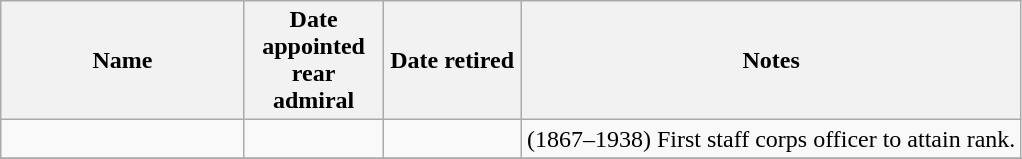<table class="wikitable sortable">
<tr>
<th width = 155>Name</th>
<th width = 85>Date appointed rear admiral</th>
<th class="unsortable" width = 85>Date retired</th>
<th class="unsortable">Notes</th>
</tr>
<tr valign=top>
<td></td>
<td align="right">  </td>
<td align="right">  </td>
<td>(1867–1938) First staff corps officer to attain rank.</td>
</tr>
<tr>
</tr>
</table>
